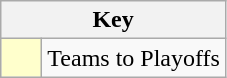<table class="wikitable" style="text-align: center;">
<tr>
<th colspan=2>Key</th>
</tr>
<tr>
<td style="background:#ffffcc; width:20px;"></td>
<td align=left>Teams to Playoffs</td>
</tr>
</table>
